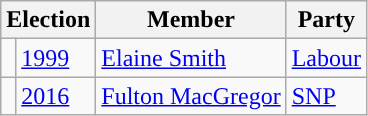<table class="wikitable">
<tr>
<th colspan="2">Election</th>
<th>Member</th>
<th>Party</th>
</tr>
<tr>
<td style="background-color: "></td>
<td><a href='#'>1999</a></td>
<td><a href='#'>Elaine Smith</a></td>
<td><a href='#'>Labour</a></td>
</tr>
<tr>
<td style="background-color: "></td>
<td><a href='#'>2016</a></td>
<td><a href='#'>Fulton MacGregor</a></td>
<td><a href='#'>SNP</a></td>
</tr>
</table>
